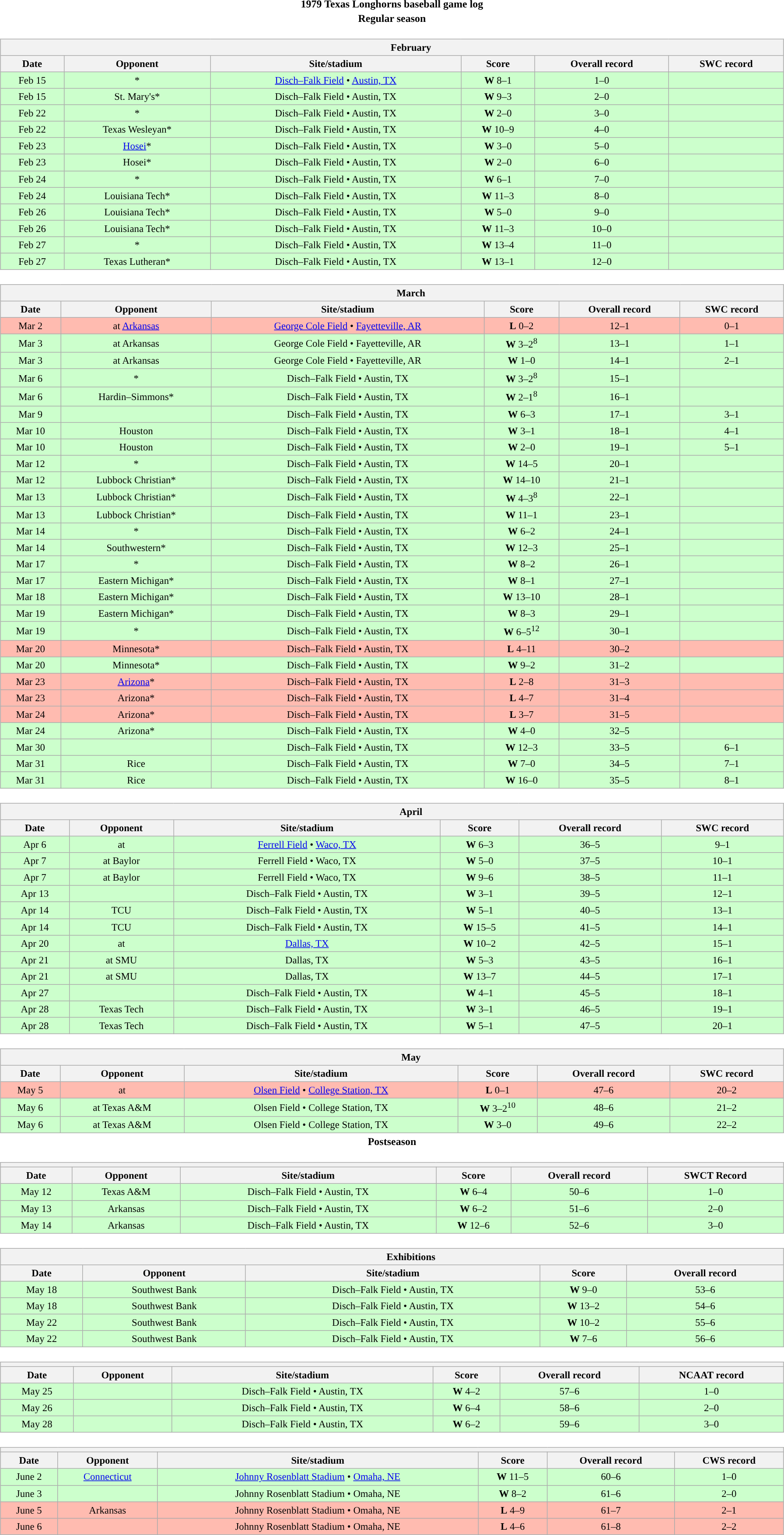<table class="toccolours" width=95% style="margin:1.5em auto; text-align:center;">
<tr>
<th colspan=2>1979 Texas Longhorns baseball game log</th>
</tr>
<tr>
<th colspan=2>Regular season</th>
</tr>
<tr valign="top">
<td><br><table class="wikitable collapsible collapsed" style="margin:auto; font-size:95%; width:100%">
<tr>
<th colspan=11 style="padding-left:4em;">February</th>
</tr>
<tr>
<th>Date</th>
<th>Opponent</th>
<th>Site/stadium</th>
<th>Score</th>
<th>Overall record</th>
<th>SWC record</th>
</tr>
<tr bgcolor=ccffcc>
<td>Feb 15</td>
<td>*</td>
<td><a href='#'>Disch–Falk Field</a> • <a href='#'>Austin, TX</a></td>
<td><strong>W</strong> 8–1</td>
<td>1–0</td>
<td></td>
</tr>
<tr bgcolor=ccffcc>
<td>Feb 15</td>
<td>St. Mary's*</td>
<td>Disch–Falk Field • Austin, TX</td>
<td><strong>W</strong> 9–3</td>
<td>2–0</td>
<td></td>
</tr>
<tr bgcolor=ccffcc>
<td>Feb 22</td>
<td>*</td>
<td>Disch–Falk Field • Austin, TX</td>
<td><strong>W</strong> 2–0</td>
<td>3–0</td>
<td></td>
</tr>
<tr bgcolor=ccffcc>
<td>Feb 22</td>
<td>Texas Wesleyan*</td>
<td>Disch–Falk Field • Austin, TX</td>
<td><strong>W</strong> 10–9</td>
<td>4–0</td>
<td></td>
</tr>
<tr bgcolor=ccffcc>
<td>Feb 23</td>
<td><a href='#'>Hosei</a>*</td>
<td>Disch–Falk Field • Austin, TX</td>
<td><strong>W</strong> 3–0</td>
<td>5–0</td>
<td></td>
</tr>
<tr bgcolor=ccffcc>
<td>Feb 23</td>
<td>Hosei*</td>
<td>Disch–Falk Field • Austin, TX</td>
<td><strong>W</strong> 2–0</td>
<td>6–0</td>
<td></td>
</tr>
<tr bgcolor=ccffcc>
<td>Feb 24</td>
<td>*</td>
<td>Disch–Falk Field • Austin, TX</td>
<td><strong>W</strong> 6–1</td>
<td>7–0</td>
<td></td>
</tr>
<tr bgcolor=ccffcc>
<td>Feb 24</td>
<td>Louisiana Tech*</td>
<td>Disch–Falk Field • Austin, TX</td>
<td><strong>W</strong> 11–3</td>
<td>8–0</td>
<td></td>
</tr>
<tr bgcolor=ccffcc>
<td>Feb 26</td>
<td>Louisiana Tech*</td>
<td>Disch–Falk Field • Austin, TX</td>
<td><strong>W</strong> 5–0</td>
<td>9–0</td>
<td></td>
</tr>
<tr bgcolor=ccffcc>
<td>Feb 26</td>
<td>Louisiana Tech*</td>
<td>Disch–Falk Field • Austin, TX</td>
<td><strong>W</strong> 11–3</td>
<td>10–0</td>
<td></td>
</tr>
<tr bgcolor=ccffcc>
<td>Feb 27</td>
<td>*</td>
<td>Disch–Falk Field • Austin, TX</td>
<td><strong>W</strong> 13–4</td>
<td>11–0</td>
<td></td>
</tr>
<tr bgcolor=ccffcc>
<td>Feb 27</td>
<td>Texas Lutheran*</td>
<td>Disch–Falk Field • Austin, TX</td>
<td><strong>W</strong> 13–1</td>
<td>12–0</td>
<td></td>
</tr>
</table>
</td>
</tr>
<tr valign="top">
<td><br><table class="wikitable collapsible collapsed" style="margin:auto; font-size:95%; width:100%">
<tr>
<th colspan=11 style="padding-left:4em;">March</th>
</tr>
<tr>
<th>Date</th>
<th>Opponent</th>
<th>Site/stadium</th>
<th>Score</th>
<th>Overall record</th>
<th>SWC record</th>
</tr>
<tr bgcolor=ffbbb>
<td>Mar 2</td>
<td>at <a href='#'>Arkansas</a></td>
<td><a href='#'>George Cole Field</a> • <a href='#'>Fayetteville, AR</a></td>
<td><strong>L</strong> 0–2</td>
<td>12–1</td>
<td>0–1</td>
</tr>
<tr bgcolor=ccffcc>
<td>Mar 3</td>
<td>at Arkansas</td>
<td>George Cole Field • Fayetteville, AR</td>
<td><strong>W</strong> 3–2<sup>8</sup></td>
<td>13–1</td>
<td>1–1</td>
</tr>
<tr bgcolor=ccffcc>
<td>Mar 3</td>
<td>at Arkansas</td>
<td>George Cole Field • Fayetteville, AR</td>
<td><strong>W</strong> 1–0</td>
<td>14–1</td>
<td>2–1</td>
</tr>
<tr bgcolor=ccffcc>
<td>Mar 6</td>
<td>*</td>
<td>Disch–Falk Field • Austin, TX</td>
<td><strong>W</strong> 3–2<sup>8</sup></td>
<td>15–1</td>
<td></td>
</tr>
<tr bgcolor=ccffcc>
<td>Mar 6</td>
<td>Hardin–Simmons*</td>
<td>Disch–Falk Field • Austin, TX</td>
<td><strong>W</strong> 2–1<sup>8</sup></td>
<td>16–1</td>
<td></td>
</tr>
<tr bgcolor=ccffcc>
<td>Mar 9</td>
<td></td>
<td>Disch–Falk Field • Austin, TX</td>
<td><strong>W</strong> 6–3</td>
<td>17–1</td>
<td>3–1</td>
</tr>
<tr bgcolor=ccffcc>
<td>Mar 10</td>
<td>Houston</td>
<td>Disch–Falk Field • Austin, TX</td>
<td><strong>W</strong> 3–1</td>
<td>18–1</td>
<td>4–1</td>
</tr>
<tr bgcolor=ccffcc>
<td>Mar 10</td>
<td>Houston</td>
<td>Disch–Falk Field • Austin, TX</td>
<td><strong>W</strong> 2–0</td>
<td>19–1</td>
<td>5–1</td>
</tr>
<tr bgcolor=ccffcc>
<td>Mar 12</td>
<td>*</td>
<td>Disch–Falk Field • Austin, TX</td>
<td><strong>W</strong> 14–5</td>
<td>20–1</td>
<td></td>
</tr>
<tr bgcolor=ccffcc>
<td>Mar 12</td>
<td>Lubbock Christian*</td>
<td>Disch–Falk Field • Austin, TX</td>
<td><strong>W</strong> 14–10</td>
<td>21–1</td>
<td></td>
</tr>
<tr bgcolor=ccffcc>
<td>Mar 13</td>
<td>Lubbock Christian*</td>
<td>Disch–Falk Field • Austin, TX</td>
<td><strong>W</strong> 4–3<sup>8</sup></td>
<td>22–1</td>
<td></td>
</tr>
<tr bgcolor=ccffcc>
<td>Mar 13</td>
<td>Lubbock Christian*</td>
<td>Disch–Falk Field • Austin, TX</td>
<td><strong>W</strong> 11–1</td>
<td>23–1</td>
<td></td>
</tr>
<tr bgcolor=ccffcc>
<td>Mar 14</td>
<td>*</td>
<td>Disch–Falk Field • Austin, TX</td>
<td><strong>W</strong> 6–2</td>
<td>24–1</td>
<td></td>
</tr>
<tr bgcolor=ccffcc>
<td>Mar 14</td>
<td>Southwestern*</td>
<td>Disch–Falk Field • Austin, TX</td>
<td><strong>W</strong> 12–3</td>
<td>25–1</td>
<td></td>
</tr>
<tr bgcolor=ccffcc>
<td>Mar 17</td>
<td>*</td>
<td>Disch–Falk Field • Austin, TX</td>
<td><strong>W</strong> 8–2</td>
<td>26–1</td>
<td></td>
</tr>
<tr bgcolor=ccffcc>
<td>Mar 17</td>
<td>Eastern Michigan*</td>
<td>Disch–Falk Field • Austin, TX</td>
<td><strong>W</strong> 8–1</td>
<td>27–1</td>
<td></td>
</tr>
<tr bgcolor=ccffcc>
<td>Mar 18</td>
<td>Eastern Michigan*</td>
<td>Disch–Falk Field • Austin, TX</td>
<td><strong>W</strong> 13–10</td>
<td>28–1</td>
<td></td>
</tr>
<tr bgcolor=ccffcc>
<td>Mar 19</td>
<td>Eastern Michigan*</td>
<td>Disch–Falk Field • Austin, TX</td>
<td><strong>W</strong> 8–3</td>
<td>29–1</td>
<td></td>
</tr>
<tr bgcolor=ccffcc>
<td>Mar 19</td>
<td>*</td>
<td>Disch–Falk Field • Austin, TX</td>
<td><strong>W</strong> 6–5<sup>12</sup></td>
<td>30–1</td>
<td></td>
</tr>
<tr bgcolor=ffbbb>
<td>Mar 20</td>
<td>Minnesota*</td>
<td>Disch–Falk Field • Austin, TX</td>
<td><strong>L</strong> 4–11</td>
<td>30–2</td>
<td></td>
</tr>
<tr bgcolor=ccffcc>
<td>Mar 20</td>
<td>Minnesota*</td>
<td>Disch–Falk Field • Austin, TX</td>
<td><strong>W</strong> 9–2</td>
<td>31–2</td>
<td></td>
</tr>
<tr bgcolor=ffbbb>
<td>Mar 23</td>
<td><a href='#'>Arizona</a>*</td>
<td>Disch–Falk Field • Austin, TX</td>
<td><strong>L</strong> 2–8</td>
<td>31–3</td>
<td></td>
</tr>
<tr bgcolor=ffbbb>
<td>Mar 23</td>
<td>Arizona*</td>
<td>Disch–Falk Field • Austin, TX</td>
<td><strong>L</strong> 4–7</td>
<td>31–4</td>
<td></td>
</tr>
<tr bgcolor=ffbbb>
<td>Mar 24</td>
<td>Arizona*</td>
<td>Disch–Falk Field • Austin, TX</td>
<td><strong>L</strong> 3–7</td>
<td>31–5</td>
<td></td>
</tr>
<tr bgcolor=ccffcc>
<td>Mar 24</td>
<td>Arizona*</td>
<td>Disch–Falk Field • Austin, TX</td>
<td><strong>W</strong> 4–0</td>
<td>32–5</td>
<td></td>
</tr>
<tr bgcolor=ccffcc>
<td>Mar 30</td>
<td></td>
<td>Disch–Falk Field • Austin, TX</td>
<td><strong>W</strong> 12–3</td>
<td>33–5</td>
<td>6–1</td>
</tr>
<tr bgcolor=ccffcc>
<td>Mar 31</td>
<td>Rice</td>
<td>Disch–Falk Field • Austin, TX</td>
<td><strong>W</strong> 7–0</td>
<td>34–5</td>
<td>7–1</td>
</tr>
<tr bgcolor=ccffcc>
<td>Mar 31</td>
<td>Rice</td>
<td>Disch–Falk Field • Austin, TX</td>
<td><strong>W</strong> 16–0</td>
<td>35–5</td>
<td>8–1</td>
</tr>
</table>
</td>
</tr>
<tr>
<td><br><table class="wikitable collapsible collapsed" style="margin:auto; font-size:95%; width:100%">
<tr>
<th colspan=11 style="padding-left:4em;">April</th>
</tr>
<tr>
<th>Date</th>
<th>Opponent</th>
<th>Site/stadium</th>
<th>Score</th>
<th>Overall record</th>
<th>SWC record</th>
</tr>
<tr bgcolor=ccffcc>
<td>Apr 6</td>
<td>at </td>
<td><a href='#'>Ferrell Field</a> • <a href='#'>Waco, TX</a></td>
<td><strong>W</strong> 6–3</td>
<td>36–5</td>
<td>9–1</td>
</tr>
<tr bgcolor=ccffcc>
<td>Apr 7</td>
<td>at Baylor</td>
<td>Ferrell Field • Waco, TX</td>
<td><strong>W</strong> 5–0</td>
<td>37–5</td>
<td>10–1</td>
</tr>
<tr bgcolor=ccffcc>
<td>Apr 7</td>
<td>at Baylor</td>
<td>Ferrell Field • Waco, TX</td>
<td><strong>W</strong> 9–6</td>
<td>38–5</td>
<td>11–1</td>
</tr>
<tr bgcolor=ccffcc>
<td>Apr 13</td>
<td></td>
<td>Disch–Falk Field • Austin, TX</td>
<td><strong>W</strong> 3–1</td>
<td>39–5</td>
<td>12–1</td>
</tr>
<tr bgcolor=ccffcc>
<td>Apr 14</td>
<td>TCU</td>
<td>Disch–Falk Field • Austin, TX</td>
<td><strong>W</strong> 5–1</td>
<td>40–5</td>
<td>13–1</td>
</tr>
<tr bgcolor=ccffcc>
<td>Apr 14</td>
<td>TCU</td>
<td>Disch–Falk Field • Austin, TX</td>
<td><strong>W</strong> 15–5</td>
<td>41–5</td>
<td>14–1</td>
</tr>
<tr bgcolor=ccffcc>
<td>Apr 20</td>
<td>at </td>
<td><a href='#'>Dallas, TX</a></td>
<td><strong>W</strong> 10–2</td>
<td>42–5</td>
<td>15–1</td>
</tr>
<tr bgcolor=ccffcc>
<td>Apr 21</td>
<td>at SMU</td>
<td>Dallas, TX</td>
<td><strong>W</strong> 5–3</td>
<td>43–5</td>
<td>16–1</td>
</tr>
<tr bgcolor=ccffcc>
<td>Apr 21</td>
<td>at SMU</td>
<td>Dallas, TX</td>
<td><strong>W</strong> 13–7</td>
<td>44–5</td>
<td>17–1</td>
</tr>
<tr bgcolor=ccffcc>
<td>Apr 27</td>
<td></td>
<td>Disch–Falk Field • Austin, TX</td>
<td><strong>W</strong> 4–1</td>
<td>45–5</td>
<td>18–1</td>
</tr>
<tr bgcolor=ccffcc>
<td>Apr 28</td>
<td>Texas Tech</td>
<td>Disch–Falk Field • Austin, TX</td>
<td><strong>W</strong> 3–1</td>
<td>46–5</td>
<td>19–1</td>
</tr>
<tr bgcolor=ccffcc>
<td>Apr 28</td>
<td>Texas Tech</td>
<td>Disch–Falk Field • Austin, TX</td>
<td><strong>W</strong> 5–1</td>
<td>47–5</td>
<td>20–1</td>
</tr>
</table>
</td>
</tr>
<tr>
<td><br><table class="wikitable collapsible collapsed" style="margin:auto; font-size:95%; width:100%">
<tr>
<th colspan=11 style="padding-left:4em;">May</th>
</tr>
<tr>
<th>Date</th>
<th>Opponent</th>
<th>Site/stadium</th>
<th>Score</th>
<th>Overall record</th>
<th>SWC record</th>
</tr>
<tr bgcolor=ffbbb>
<td>May 5</td>
<td>at </td>
<td><a href='#'>Olsen Field</a> • <a href='#'>College Station, TX</a></td>
<td><strong>L</strong> 0–1</td>
<td>47–6</td>
<td>20–2</td>
</tr>
<tr bgcolor=ccffcc>
<td>May 6</td>
<td>at Texas A&M</td>
<td>Olsen Field • College Station, TX</td>
<td><strong>W</strong> 3–2<sup>10</sup></td>
<td>48–6</td>
<td>21–2</td>
</tr>
<tr bgcolor=ccffcc>
<td>May 6</td>
<td>at Texas A&M</td>
<td>Olsen Field • College Station, TX</td>
<td><strong>W</strong> 3–0</td>
<td>49–6</td>
<td>22–2</td>
</tr>
</table>
</td>
</tr>
<tr>
<th colspan=2>Postseason</th>
</tr>
<tr>
<td><br><table class="wikitable collapsible collapsed" style="margin:auto; font-size:95%; width:100%">
<tr>
<th colspan=11 style="padding-left:4em; "></th>
</tr>
<tr>
<th>Date</th>
<th>Opponent</th>
<th>Site/stadium</th>
<th>Score</th>
<th>Overall record</th>
<th>SWCT Record</th>
</tr>
<tr bgcolor=ccffcc>
<td>May 12</td>
<td>Texas A&M</td>
<td>Disch–Falk Field • Austin, TX</td>
<td><strong>W</strong> 6–4</td>
<td>50–6</td>
<td>1–0</td>
</tr>
<tr bgcolor=ccffcc>
<td>May 13</td>
<td>Arkansas</td>
<td>Disch–Falk Field • Austin, TX</td>
<td><strong>W</strong> 6–2</td>
<td>51–6</td>
<td>2–0</td>
</tr>
<tr bgcolor=ccffcc>
<td>May 14</td>
<td>Arkansas</td>
<td>Disch–Falk Field • Austin, TX</td>
<td><strong>W</strong> 12–6</td>
<td>52–6</td>
<td>3–0</td>
</tr>
</table>
</td>
</tr>
<tr>
<td><br><table class="wikitable collapsible collapsed" style="margin:auto; font-size:95%; width:100%">
<tr>
<th colspan=11 style="padding-left:4em; ">Exhibitions</th>
</tr>
<tr>
<th>Date</th>
<th>Opponent</th>
<th>Site/stadium</th>
<th>Score</th>
<th>Overall record</th>
</tr>
<tr bgcolor=ccffcc>
<td>May 18</td>
<td>Southwest Bank</td>
<td>Disch–Falk Field • Austin, TX</td>
<td><strong>W</strong> 9–0</td>
<td>53–6</td>
</tr>
<tr bgcolor=ccffcc>
<td>May 18</td>
<td>Southwest Bank</td>
<td>Disch–Falk Field • Austin, TX</td>
<td><strong>W</strong> 13–2</td>
<td>54–6</td>
</tr>
<tr bgcolor=ccffcc>
<td>May 22</td>
<td>Southwest Bank</td>
<td>Disch–Falk Field • Austin, TX</td>
<td><strong>W</strong> 10–2</td>
<td>55–6</td>
</tr>
<tr bgcolor=ccffcc>
<td>May 22</td>
<td>Southwest Bank</td>
<td>Disch–Falk Field • Austin, TX</td>
<td><strong>W</strong> 7–6</td>
<td>56–6</td>
</tr>
</table>
</td>
</tr>
<tr>
<td><br><table class="wikitable collapsible collapsed" style="margin:auto; font-size:95%; width:100%">
<tr>
<th colspan=11 style="padding-left:4em; "></th>
</tr>
<tr>
<th>Date</th>
<th>Opponent</th>
<th>Site/stadium</th>
<th>Score</th>
<th>Overall record</th>
<th>NCAAT record</th>
</tr>
<tr bgcolor=ccffcc>
<td>May 25</td>
<td></td>
<td>Disch–Falk Field • Austin, TX</td>
<td><strong>W</strong> 4–2</td>
<td>57–6</td>
<td>1–0</td>
</tr>
<tr bgcolor=ccffcc>
<td>May 26</td>
<td></td>
<td>Disch–Falk Field • Austin, TX</td>
<td><strong>W</strong> 6–4</td>
<td>58–6</td>
<td>2–0</td>
</tr>
<tr bgcolor=ccffcc>
<td>May 28</td>
<td></td>
<td>Disch–Falk Field • Austin, TX</td>
<td><strong>W</strong> 6–2</td>
<td>59–6</td>
<td>3–0</td>
</tr>
</table>
</td>
</tr>
<tr>
<td><br><table class="wikitable collapsible collapsed" style="margin:auto; font-size:95%; width:100%">
<tr>
<th colspan=11 style="padding-left:4em; "></th>
</tr>
<tr>
<th>Date</th>
<th>Opponent</th>
<th>Site/stadium</th>
<th>Score</th>
<th>Overall record</th>
<th>CWS record</th>
</tr>
<tr bgcolor=ccffcc>
<td>June 2</td>
<td><a href='#'>Connecticut</a></td>
<td><a href='#'>Johnny Rosenblatt Stadium</a> • <a href='#'>Omaha, NE</a></td>
<td><strong>W</strong> 11–5</td>
<td>60–6</td>
<td>1–0</td>
</tr>
<tr bgcolor=ccffcc>
<td>June 3</td>
<td></td>
<td>Johnny Rosenblatt Stadium • Omaha, NE</td>
<td><strong>W</strong> 8–2</td>
<td>61–6</td>
<td>2–0</td>
</tr>
<tr bgcolor=ffbbb>
<td>June 5</td>
<td>Arkansas</td>
<td>Johnny Rosenblatt Stadium • Omaha, NE</td>
<td><strong>L</strong> 4–9</td>
<td>61–7</td>
<td>2–1</td>
</tr>
<tr bgcolor=ffbbb>
<td>June 6</td>
<td></td>
<td>Johnny Rosenblatt Stadium • Omaha, NE</td>
<td><strong>L</strong> 4–6</td>
<td>61–8</td>
<td>2–2</td>
</tr>
</table>
</td>
</tr>
</table>
